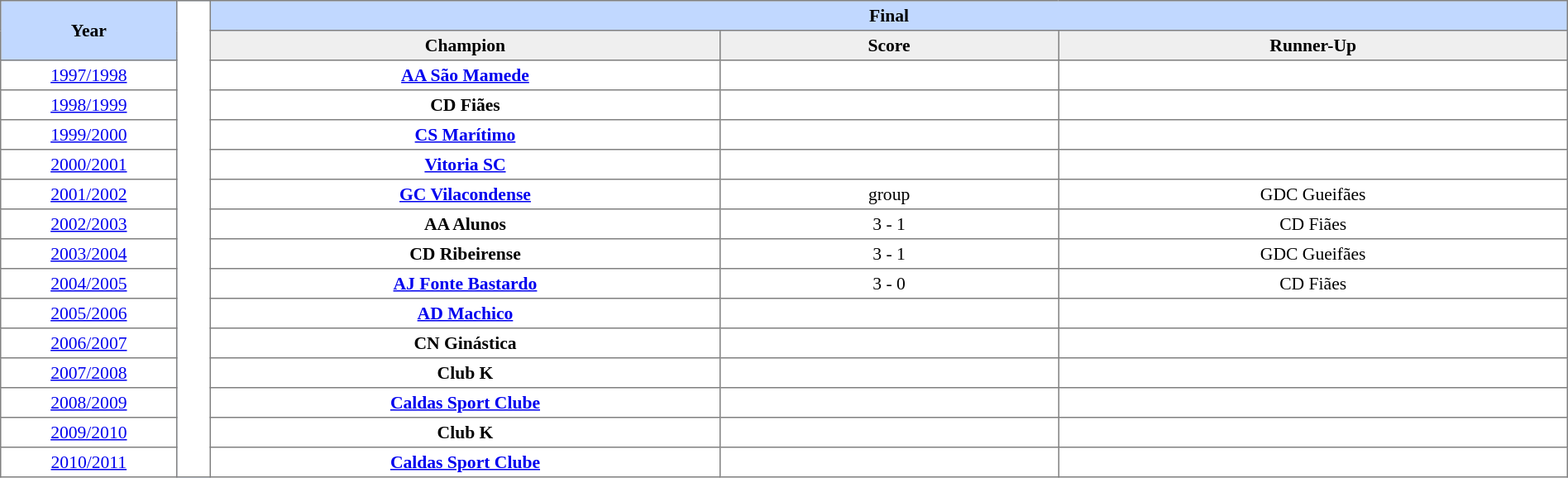<table border=1 style="border-collapse:collapse; font-size:90%; background: white;" cellpadding=3 cellspacing=0 width=100%>
<tr style="background: #C1D8FF">
<th rowspan=2 width=5%>Year</th>
<td width=1% rowspan=35 style="background: #ffffff"></td>
<th colspan=3>Final</th>
</tr>
<tr style="background: #EFEFEF">
<th width=15%>Champion</th>
<th width=10%>Score</th>
<th width=15%>Runner-Up</th>
</tr>
<tr align=center>
<td><a href='#'>1997/1998</a></td>
<td><strong><a href='#'>AA São Mamede</a></strong></td>
<td></td>
<td></td>
</tr>
<tr align=center>
<td><a href='#'>1998/1999</a></td>
<td><strong>CD Fiães</strong></td>
<td></td>
<td></td>
</tr>
<tr align=center>
<td><a href='#'>1999/2000</a></td>
<td><strong><a href='#'>CS Marítimo</a></strong></td>
<td></td>
<td></td>
</tr>
<tr align=center>
<td><a href='#'>2000/2001</a></td>
<td><strong><a href='#'>Vitoria SC</a></strong></td>
<td></td>
<td></td>
</tr>
<tr align=center>
<td><a href='#'>2001/2002</a></td>
<td><strong><a href='#'>GC Vilacondense</a></strong></td>
<td>group</td>
<td>GDC Gueifães</td>
</tr>
<tr align=center>
<td><a href='#'>2002/2003</a></td>
<td><strong>AA Alunos</strong></td>
<td>3 - 1</td>
<td>CD Fiães</td>
</tr>
<tr align=center>
<td><a href='#'>2003/2004</a></td>
<td><strong>CD Ribeirense</strong></td>
<td>3 - 1</td>
<td>GDC Gueifães</td>
</tr>
<tr align=center>
<td><a href='#'>2004/2005</a></td>
<td><strong><a href='#'>AJ Fonte Bastardo</a></strong></td>
<td>3 - 0</td>
<td>CD Fiães</td>
</tr>
<tr align=center>
<td><a href='#'>2005/2006</a></td>
<td><strong><a href='#'>AD Machico</a></strong></td>
<td></td>
<td></td>
</tr>
<tr align=center>
<td><a href='#'>2006/2007</a></td>
<td><strong>CN Ginástica</strong></td>
<td></td>
<td></td>
</tr>
<tr align=center>
<td><a href='#'>2007/2008</a></td>
<td><strong>Club K </strong></td>
<td></td>
<td></td>
</tr>
<tr align=center>
<td><a href='#'>2008/2009</a></td>
<td><strong><a href='#'>Caldas Sport Clube</a></strong></td>
<td></td>
<td></td>
</tr>
<tr align=center>
<td><a href='#'>2009/2010</a></td>
<td><strong>Club K </strong></td>
<td></td>
<td></td>
</tr>
<tr align=center>
<td><a href='#'>2010/2011</a></td>
<td><strong><a href='#'>Caldas Sport Clube</a></strong></td>
<td></td>
<td></td>
</tr>
</table>
